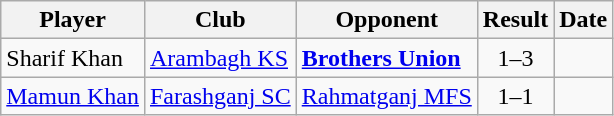<table class="wikitable">
<tr>
<th>Player</th>
<th>Club</th>
<th>Opponent</th>
<th style="text-align:center">Result</th>
<th>Date</th>
</tr>
<tr>
<td> Sharif Khan</td>
<td><a href='#'>Arambagh KS</a></td>
<td><strong><a href='#'>Brothers Union</a></strong></td>
<td align="center">1–3</td>
<td></td>
</tr>
<tr>
<td> <a href='#'>Mamun Khan</a></td>
<td><a href='#'>Farashganj SC</a></td>
<td><a href='#'>Rahmatganj MFS</a></td>
<td align="center">1–1</td>
<td></td>
</tr>
</table>
